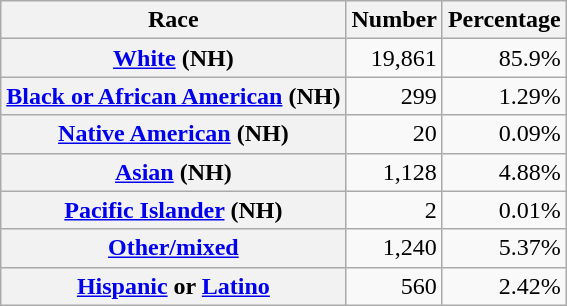<table class="wikitable" style="text-align:right">
<tr>
<th scope="col">Race</th>
<th scope="col">Number</th>
<th scope="col">Percentage</th>
</tr>
<tr>
<th scope="row"><a href='#'>White</a> (NH)</th>
<td>19,861</td>
<td>85.9%</td>
</tr>
<tr>
<th scope="row"><a href='#'>Black or African American</a> (NH)</th>
<td>299</td>
<td>1.29%</td>
</tr>
<tr>
<th scope="row"><a href='#'>Native American</a> (NH)</th>
<td>20</td>
<td>0.09%</td>
</tr>
<tr>
<th scope="row"><a href='#'>Asian</a> (NH)</th>
<td>1,128</td>
<td>4.88%</td>
</tr>
<tr>
<th scope="row"><a href='#'>Pacific Islander</a> (NH)</th>
<td>2</td>
<td>0.01%</td>
</tr>
<tr>
<th scope="row"><a href='#'>Other/mixed</a></th>
<td>1,240</td>
<td>5.37%</td>
</tr>
<tr>
<th scope="row"><a href='#'>Hispanic</a> or <a href='#'>Latino</a></th>
<td>560</td>
<td>2.42%</td>
</tr>
</table>
